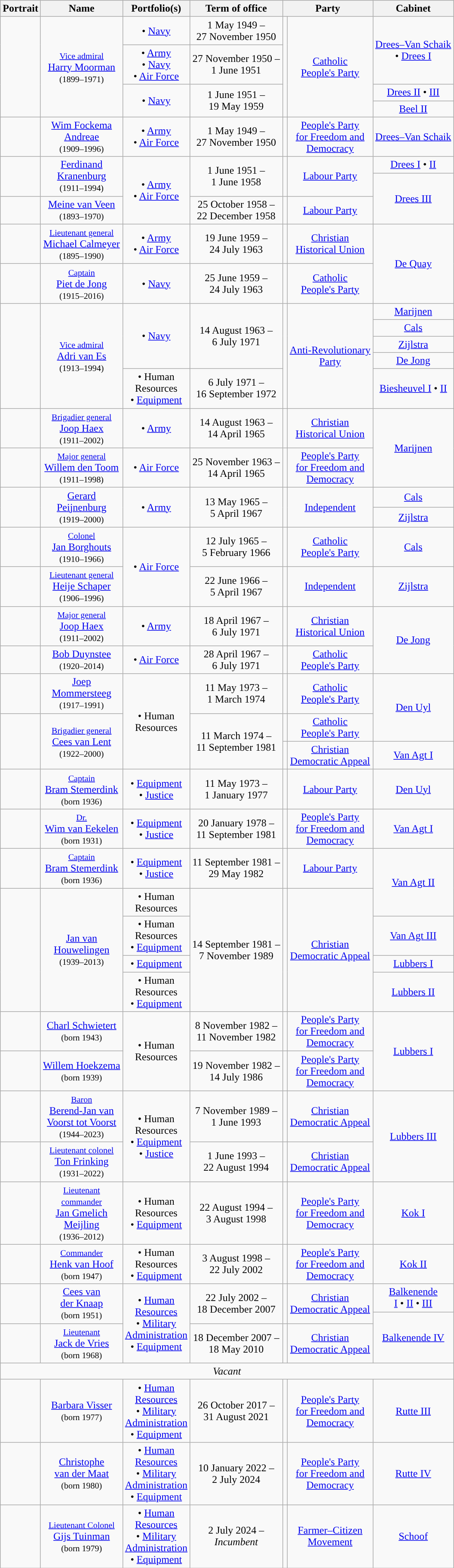<table class="wikitable" style="text-align:center">
<tr>
<th>Portrait</th>
<th>Name</th>
<th>Portfolio(s)</th>
<th>Term of office</th>
<th colspan=2>Party</th>
<th>Cabinet</th>
</tr>
<tr>
<td rowspan=4></td>
<td rowspan=4><small><a href='#'>Vice admiral</a></small> <br> <a href='#'>Harry Moorman</a> <br> <small>(1899–1971)</small></td>
<td>• <a href='#'>Navy</a></td>
<td>1 May 1949 – <br> 27 November 1950</td>
<td rowspan=4 style="background:"></td>
<td rowspan=4><a href='#'>Catholic <br> People's Party</a></td>
<td rowspan=2><a href='#'>Drees–Van Schaik</a> <br> • <a href='#'>Drees I</a> <br></td>
</tr>
<tr>
<td>• <a href='#'>Army</a> <br> • <a href='#'>Navy</a> <br> • <a href='#'>Air Force</a></td>
<td>27 November 1950 – <br> 1 June 1951</td>
</tr>
<tr>
<td rowspan=2>• <a href='#'>Navy</a></td>
<td rowspan=2>1 June 1951 – <br> 19 May 1959</td>
<td><a href='#'>Drees II</a> • <a href='#'>III</a> <br></td>
</tr>
<tr>
<td><a href='#'>Beel II</a> <br></td>
</tr>
<tr>
<td></td>
<td><a href='#'>Wim Fockema <br> Andreae</a> <br> <small>(1909–1996)</small></td>
<td>• <a href='#'>Army</a> <br> • <a href='#'>Air Force</a></td>
<td>1 May 1949 – <br> 27 November 1950 <br> </td>
<td style="background:"></td>
<td><a href='#'>People's Party <br> for Freedom and <br> Democracy</a></td>
<td><a href='#'>Drees–Van Schaik</a> <br></td>
</tr>
<tr>
<td rowspan=2></td>
<td rowspan=2><a href='#'>Ferdinand <br> Kranenburg</a> <br> <small>(1911–1994)</small></td>
<td rowspan=3>• <a href='#'>Army</a> <br> • <a href='#'>Air Force</a></td>
<td rowspan=2>1 June 1951 – <br> 1 June 1958 <br> </td>
<td rowspan=2 style="background:"></td>
<td rowspan=2><a href='#'>Labour Party</a></td>
<td><a href='#'>Drees I</a> • <a href='#'>II</a> <br></td>
</tr>
<tr>
<td rowspan=2><a href='#'>Drees III</a> <br></td>
</tr>
<tr>
<td></td>
<td><a href='#'>Meine van Veen</a> <br> <small>(1893–1970)</small></td>
<td>25 October 1958 – <br> 22 December 1958</td>
<td style="background:"></td>
<td><a href='#'>Labour Party</a></td>
</tr>
<tr>
<td></td>
<td><small><a href='#'>Lieutenant general</a></small> <br> <a href='#'>Michael Calmeyer</a> <br> <small>(1895–1990)</small></td>
<td>• <a href='#'>Army</a> <br> • <a href='#'>Air Force</a></td>
<td>19 June 1959 – <br> 24 July 1963</td>
<td style="background:"></td>
<td><a href='#'>Christian <br> Historical Union</a></td>
<td rowspan=2><a href='#'>De Quay</a> <br></td>
</tr>
<tr>
<td></td>
<td><small><a href='#'>Captain</a></small> <br> <a href='#'>Piet de Jong</a> <br> <small>(1915–2016)</small></td>
<td>• <a href='#'>Navy</a></td>
<td>25 June 1959 – <br> 24 July 1963</td>
<td style="background:"></td>
<td><a href='#'>Catholic <br> People's Party</a></td>
</tr>
<tr>
<td rowspan=5></td>
<td rowspan=5><small><a href='#'>Vice admiral</a></small> <br> <a href='#'>Adri van Es</a> <br> <small>(1913–1994)</small></td>
<td rowspan=4>• <a href='#'>Navy</a></td>
<td rowspan=4>14 August 1963 – <br> 6 July 1971</td>
<td rowspan=5 style="background:"></td>
<td rowspan=5><a href='#'>Anti-Revolutionary <br> Party</a></td>
<td><a href='#'>Marijnen</a></td>
</tr>
<tr>
<td><a href='#'>Cals</a></td>
</tr>
<tr>
<td><a href='#'>Zijlstra</a></td>
</tr>
<tr>
<td><a href='#'>De Jong</a></td>
</tr>
<tr>
<td>• Human <br> Resources <br> • <a href='#'>Equipment</a></td>
<td>6 July 1971 – <br> 16 September 1972 <br> </td>
<td><a href='#'>Biesheuvel I</a> • <a href='#'>II</a></td>
</tr>
<tr>
<td></td>
<td><small><a href='#'>Brigadier general</a></small> <br> <a href='#'>Joop Haex</a> <br> <small>(1911–2002)</small></td>
<td>• <a href='#'>Army</a></td>
<td>14 August 1963 – <br> 14 April 1965</td>
<td style="background:"></td>
<td><a href='#'>Christian <br> Historical Union</a></td>
<td rowspan=2><a href='#'>Marijnen</a> <br></td>
</tr>
<tr>
<td></td>
<td><small><a href='#'>Major general</a></small> <br> <a href='#'>Willem den Toom</a> <br> <small>(1911–1998)</small></td>
<td>• <a href='#'>Air Force</a></td>
<td>25 November 1963 – <br> 14 April 1965</td>
<td style="background:"></td>
<td><a href='#'>People's Party <br> for Freedom and <br> Democracy</a></td>
</tr>
<tr>
<td rowspan=2></td>
<td rowspan=2><a href='#'>Gerard <br> Peijnenburg</a> <br> <small>(1919–2000)</small></td>
<td rowspan=2>• <a href='#'>Army</a></td>
<td rowspan=2>13 May 1965 – <br> 5 April 1967</td>
<td rowspan=2 style="background:"></td>
<td rowspan=2><a href='#'>Independent</a></td>
<td><a href='#'>Cals</a> <br></td>
</tr>
<tr>
<td><a href='#'>Zijlstra</a> <br></td>
</tr>
<tr>
<td></td>
<td><small><a href='#'>Colonel</a></small> <br> <a href='#'>Jan Borghouts</a> <br> <small>(1910–1966)</small></td>
<td rowspan=3>• <a href='#'>Air Force</a></td>
<td>12 July 1965 – <br> 5 February 1966 <br> </td>
<td style="background:"></td>
<td><a href='#'>Catholic <br> People's Party</a></td>
<td rowspan=2><a href='#'>Cals</a> <br></td>
</tr>
<tr>
<td rowspan=2></td>
<td rowspan=2><small><a href='#'>Lieutenant general</a></small> <br> <a href='#'>Heije Schaper</a> <br> <small>(1906–1996)</small></td>
<td rowspan=2>22 June 1966 – <br> 5 April 1967</td>
<td rowspan=2 style="background:"></td>
<td rowspan=2><a href='#'>Independent</a></td>
</tr>
<tr>
<td><a href='#'>Zijlstra</a> <br></td>
</tr>
<tr>
<td></td>
<td><small><a href='#'>Major general</a></small> <br> <a href='#'>Joop Haex</a> <br> <small>(1911–2002)</small></td>
<td>• <a href='#'>Army</a></td>
<td>18 April 1967 – <br> 6 July 1971</td>
<td style="background:"></td>
<td><a href='#'>Christian <br> Historical Union</a></td>
<td rowspan=2><a href='#'>De Jong</a> <br></td>
</tr>
<tr>
<td></td>
<td><a href='#'>Bob Duynstee</a> <br> <small>(1920–2014)</small></td>
<td>• <a href='#'>Air Force</a></td>
<td>28 April 1967 – <br> 6 July 1971</td>
<td style="background:"></td>
<td><a href='#'>Catholic <br> People's Party</a></td>
</tr>
<tr>
<td></td>
<td><a href='#'>Joep <br> Mommersteeg</a> <br> <small>(1917–1991)</small></td>
<td rowspan=3>• Human <br> Resources</td>
<td>11 May 1973 – <br> 1 March 1974 <br> </td>
<td style="background:"></td>
<td><a href='#'>Catholic <br> People's Party</a></td>
<td rowspan=2><a href='#'>Den Uyl</a> <br></td>
</tr>
<tr>
<td rowspan=2></td>
<td rowspan=2><small><a href='#'>Brigadier general</a></small> <br> <a href='#'>Cees van Lent</a> <br> <small>(1922–2000)</small></td>
<td rowspan=2>11 March 1974 – <br> 11 September 1981</td>
<td style="background:"></td>
<td><a href='#'>Catholic <br> People's Party</a></td>
</tr>
<tr>
<td style="background:"></td>
<td><a href='#'>Christian <br> Democratic Appeal</a></td>
<td><a href='#'>Van Agt I</a> <br></td>
</tr>
<tr>
<td></td>
<td><small><a href='#'>Captain</a></small> <br> <a href='#'>Bram Stemerdink</a> <br> <small>(born 1936)</small></td>
<td>• <a href='#'>Equipment</a> <br> • <a href='#'>Justice</a></td>
<td>11 May 1973 – <br> 1 January 1977 <br> </td>
<td style="background:"></td>
<td><a href='#'>Labour Party</a></td>
<td><a href='#'>Den Uyl</a> <br></td>
</tr>
<tr>
<td></td>
<td><small><a href='#'>Dr.</a></small> <br> <a href='#'>Wim van Eekelen</a> <br> <small>(born 1931)</small></td>
<td>• <a href='#'>Equipment</a> <br> • <a href='#'>Justice</a></td>
<td>20 January 1978 – <br> 11 September 1981</td>
<td style="background:"></td>
<td><a href='#'>People's Party <br> for Freedom and <br> Democracy</a></td>
<td><a href='#'>Van Agt I</a> <br></td>
</tr>
<tr>
<td></td>
<td><small><a href='#'>Captain</a></small> <br> <a href='#'>Bram Stemerdink</a> <br> <small>(born 1936)</small></td>
<td>• <a href='#'>Equipment</a> <br> • <a href='#'>Justice</a></td>
<td>11 September 1981 – <br> 29 May 1982 <br> </td>
<td style="background:"></td>
<td><a href='#'>Labour Party</a></td>
<td rowspan=2><a href='#'>Van Agt II</a> <br></td>
</tr>
<tr>
<td rowspan=4></td>
<td rowspan=4><a href='#'>Jan van <br> Houwelingen</a> <br> <small>(1939–2013)</small></td>
<td>• Human <br> Resources</td>
<td rowspan=4>14 September 1981 – <br> 7 November 1989</td>
<td rowspan=4 style="background:"></td>
<td rowspan=4><a href='#'>Christian <br> Democratic Appeal</a></td>
</tr>
<tr>
<td>• Human <br> Resources <br> • <a href='#'>Equipment</a></td>
<td><a href='#'>Van Agt III</a> <br></td>
</tr>
<tr>
<td>• <a href='#'>Equipment</a></td>
<td><a href='#'>Lubbers I</a> <br></td>
</tr>
<tr>
<td>• Human <br> Resources <br> • <a href='#'>Equipment</a></td>
<td><a href='#'>Lubbers II</a> <br></td>
</tr>
<tr>
<td></td>
<td><a href='#'>Charl Schwietert</a> <br> <small>(born 1943)</small></td>
<td rowspan=2>• Human <br> Resources</td>
<td>8 November 1982 – <br> 11 November 1982 <br> </td>
<td style="background:"></td>
<td><a href='#'>People's Party <br> for Freedom and <br> Democracy</a></td>
<td rowspan=2><a href='#'>Lubbers I</a> <br></td>
</tr>
<tr>
<td></td>
<td><a href='#'>Willem Hoekzema</a> <br> <small>(born 1939)</small></td>
<td>19 November 1982 – <br> 14 July 1986</td>
<td style="background:"></td>
<td><a href='#'>People's Party <br> for Freedom and <br> Democracy</a></td>
</tr>
<tr>
<td></td>
<td><small><a href='#'>Baron</a></small> <br> <a href='#'>Berend-Jan van <br> Voorst tot Voorst</a> <br> <small>(1944–2023)</small></td>
<td rowspan=2>• Human <br> Resources <br> • <a href='#'>Equipment</a> <br> • <a href='#'>Justice</a></td>
<td>7 November 1989 – <br> 1 June 1993 <br> </td>
<td style="background:"></td>
<td><a href='#'>Christian <br> Democratic Appeal</a></td>
<td rowspan=2><a href='#'>Lubbers III</a> <br></td>
</tr>
<tr>
<td></td>
<td><small><a href='#'>Lieutenant colonel</a></small> <br> <a href='#'>Ton Frinking</a> <br> <small>(1931–2022)</small></td>
<td>1 June 1993 – <br> 22 August 1994</td>
<td style="background:"></td>
<td><a href='#'>Christian <br> Democratic Appeal</a></td>
</tr>
<tr>
<td></td>
<td><small><a href='#'>Lieutenant <br> commander</a></small> <br> <a href='#'>Jan Gmelich <br> Meijling</a> <br> <small>(1936–2012)</small></td>
<td>• Human <br> Resources <br> • <a href='#'>Equipment</a></td>
<td>22 August 1994 – <br> 3 August 1998</td>
<td style="background:"></td>
<td><a href='#'>People's Party <br> for Freedom and <br> Democracy</a></td>
<td><a href='#'>Kok I</a> <br></td>
</tr>
<tr>
<td></td>
<td><small><a href='#'>Commander</a></small> <br> <a href='#'>Henk van Hoof</a> <br> <small>(born 1947)</small></td>
<td>• Human <br> Resources <br> • <a href='#'>Equipment</a></td>
<td>3 August 1998 – <br> 22 July 2002</td>
<td style="background:"></td>
<td><a href='#'>People's Party <br> for Freedom and <br> Democracy</a></td>
<td><a href='#'>Kok II</a> <br></td>
</tr>
<tr>
<td rowspan=2></td>
<td rowspan=2><a href='#'>Cees van <br> der Knaap</a> <br> <small>(born 1951)</small></td>
<td rowspan=3>• <a href='#'>Human <br> Resources</a> <br> • <a href='#'>Military <br> Administration</a> <br> • <a href='#'>Equipment</a></td>
<td rowspan=2>22 July 2002 – <br> 18 December 2007 <br> </td>
<td rowspan=2 style="background:"></td>
<td rowspan=2><a href='#'>Christian <br> Democratic Appeal</a></td>
<td><a href='#'>Balkenende <br> I</a> • <a href='#'>II</a> • <a href='#'>III</a> <br></td>
</tr>
<tr>
<td rowspan=2><a href='#'>Balkenende IV</a> <br></td>
</tr>
<tr>
<td></td>
<td><small><a href='#'>Lieutenant</a></small> <br> <a href='#'>Jack de Vries</a> <br> <small>(born 1968)</small></td>
<td>18 December 2007 – <br> 18 May 2010 <br> </td>
<td style="background:"></td>
<td><a href='#'>Christian <br> Democratic Appeal</a></td>
</tr>
<tr>
<td colspan=7><em>Vacant</em></td>
</tr>
<tr>
<td></td>
<td><a href='#'>Barbara Visser</a> <br> <small>(born 1977)</small></td>
<td>• <a href='#'>Human <br> Resources</a> <br> • <a href='#'>Military <br> Administration</a> <br> • <a href='#'>Equipment</a></td>
<td>26 October 2017 – <br> 31 August 2021 <br> </td>
<td style="background:"></td>
<td><a href='#'>People's Party <br> for Freedom and <br> Democracy</a></td>
<td><a href='#'>Rutte III</a> <br></td>
</tr>
<tr>
<td></td>
<td><a href='#'>Christophe <br> van der Maat</a> <br> <small>(born 1980)</small></td>
<td>• <a href='#'>Human <br> Resources</a> <br> • <a href='#'>Military <br> Administration</a> <br> • <a href='#'>Equipment</a></td>
<td>10 January 2022 – <br> 2 July 2024</td>
<td style="background:"></td>
<td><a href='#'>People's Party <br> for Freedom and <br> Democracy</a></td>
<td><a href='#'>Rutte IV</a> <br></td>
</tr>
<tr>
<td></td>
<td><small><a href='#'>Lieutenant Colonel</a></small> <br> <a href='#'>Gijs Tuinman</a> <br> <small>(born 1979)</small></td>
<td>• <a href='#'>Human <br> Resources</a> <br> • <a href='#'>Military <br> Administration</a> <br> • <a href='#'>Equipment</a></td>
<td>2 July 2024 – <br> <em>Incumbent</em></td>
<td style="background:"></td>
<td><a href='#'>Farmer–Citizen <br> Movement</a></td>
<td><a href='#'>Schoof</a> <br></td>
</tr>
</table>
